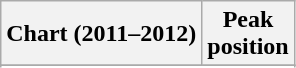<table class="wikitable sortable plainrowheaders" style="text-align:center">
<tr>
<th scope="col">Chart (2011–2012)</th>
<th scope="col">Peak<br> position</th>
</tr>
<tr>
</tr>
<tr>
</tr>
<tr>
</tr>
<tr>
</tr>
<tr>
</tr>
</table>
